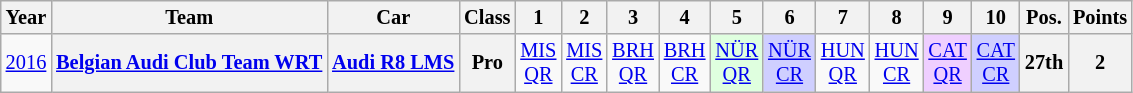<table class="wikitable" border="1" style="text-align:center; font-size:85%;">
<tr>
<th>Year</th>
<th>Team</th>
<th>Car</th>
<th>Class</th>
<th>1</th>
<th>2</th>
<th>3</th>
<th>4</th>
<th>5</th>
<th>6</th>
<th>7</th>
<th>8</th>
<th>9</th>
<th>10</th>
<th>Pos.</th>
<th>Points</th>
</tr>
<tr>
<td><a href='#'>2016</a></td>
<th nowrap><a href='#'>Belgian Audi Club Team WRT</a></th>
<th nowrap><a href='#'>Audi R8 LMS</a></th>
<th>Pro</th>
<td><a href='#'>MIS<br>QR</a></td>
<td><a href='#'>MIS<br>CR</a></td>
<td><a href='#'>BRH<br>QR</a></td>
<td><a href='#'>BRH<br>CR</a></td>
<td style="background:#DFFFDF;"><a href='#'>NÜR<br>QR</a><br></td>
<td style="background:#CFCFFF;"><a href='#'>NÜR<br>CR</a><br></td>
<td><a href='#'>HUN<br>QR</a></td>
<td><a href='#'>HUN<br>CR</a></td>
<td style="background:#EFCFFF;"><a href='#'>CAT<br>QR</a><br></td>
<td style="background:#CFCFFF;"><a href='#'>CAT<br>CR</a><br></td>
<th>27th</th>
<th>2</th>
</tr>
</table>
